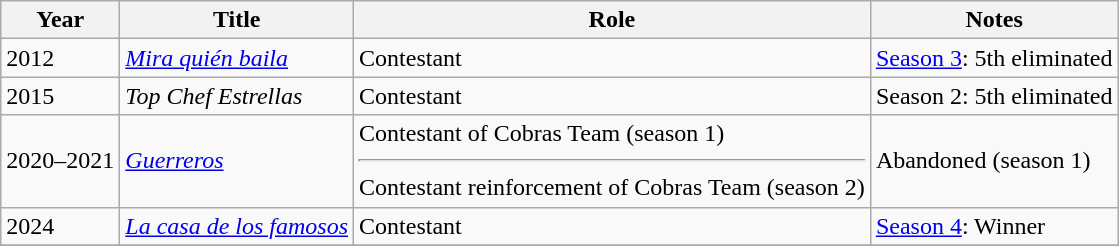<table class="wikitable">
<tr>
<th>Year</th>
<th>Title</th>
<th>Role</th>
<th>Notes</th>
</tr>
<tr>
<td>2012</td>
<td><em><a href='#'>Mira quién baila</a></em></td>
<td>Contestant</td>
<td><a href='#'>Season 3</a>: 5th eliminated</td>
</tr>
<tr>
<td>2015</td>
<td><em>Top Chef Estrellas</em></td>
<td>Contestant</td>
<td>Season 2: 5th eliminated</td>
</tr>
<tr>
<td>2020–2021</td>
<td><em><a href='#'>Guerreros</a></em></td>
<td>Contestant of Cobras Team (season 1)<hr>Contestant reinforcement of Cobras Team (season 2)</td>
<td>Abandoned (season 1)</td>
</tr>
<tr>
<td>2024</td>
<td><em><a href='#'>La casa de los famosos</a></em></td>
<td>Contestant</td>
<td><a href='#'>Season 4</a>: Winner</td>
</tr>
<tr>
</tr>
</table>
